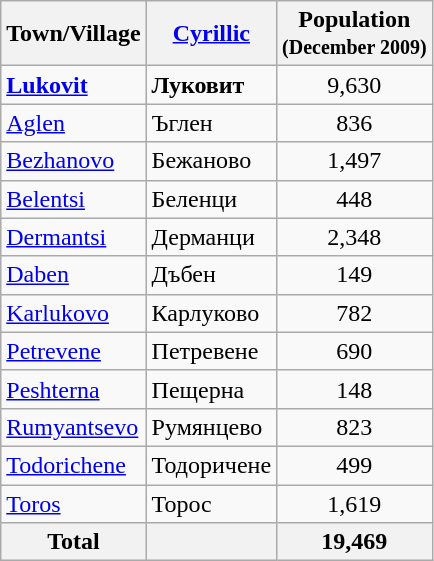<table class="wikitable sortable">
<tr>
<th>Town/Village</th>
<th><a href='#'>Cyrillic</a></th>
<th>Population<br><small>(December 2009)</small></th>
</tr>
<tr>
<td><strong><a href='#'>Lukovit</a></strong></td>
<td><strong>Луковит</strong></td>
<td align="center">9,630</td>
</tr>
<tr>
<td><a href='#'>Aglen</a></td>
<td>Ъглен</td>
<td align="center">836</td>
</tr>
<tr>
<td><a href='#'>Bezhanovo</a></td>
<td>Бежаново</td>
<td align="center">1,497</td>
</tr>
<tr>
<td><a href='#'>Belentsi</a></td>
<td>Беленци</td>
<td align="center">448</td>
</tr>
<tr>
<td><a href='#'>Dermantsi</a></td>
<td>Дерманци</td>
<td align="center">2,348</td>
</tr>
<tr>
<td><a href='#'>Daben</a></td>
<td>Дъбен</td>
<td align="center">149</td>
</tr>
<tr>
<td><a href='#'>Karlukovo</a></td>
<td>Карлуково</td>
<td align="center">782</td>
</tr>
<tr>
<td><a href='#'>Petrevene</a></td>
<td>Петревене</td>
<td align="center">690</td>
</tr>
<tr>
<td><a href='#'>Peshterna</a></td>
<td>Пещерна</td>
<td align="center">148</td>
</tr>
<tr>
<td><a href='#'>Rumyantsevo</a></td>
<td>Румянцево</td>
<td align="center">823</td>
</tr>
<tr>
<td><a href='#'>Todorichene</a></td>
<td>Тодоричене</td>
<td align="center">499</td>
</tr>
<tr>
<td><a href='#'>Toros</a></td>
<td>Торос</td>
<td align="center">1,619</td>
</tr>
<tr>
<th>Total</th>
<th></th>
<th align="center">19,469</th>
</tr>
</table>
